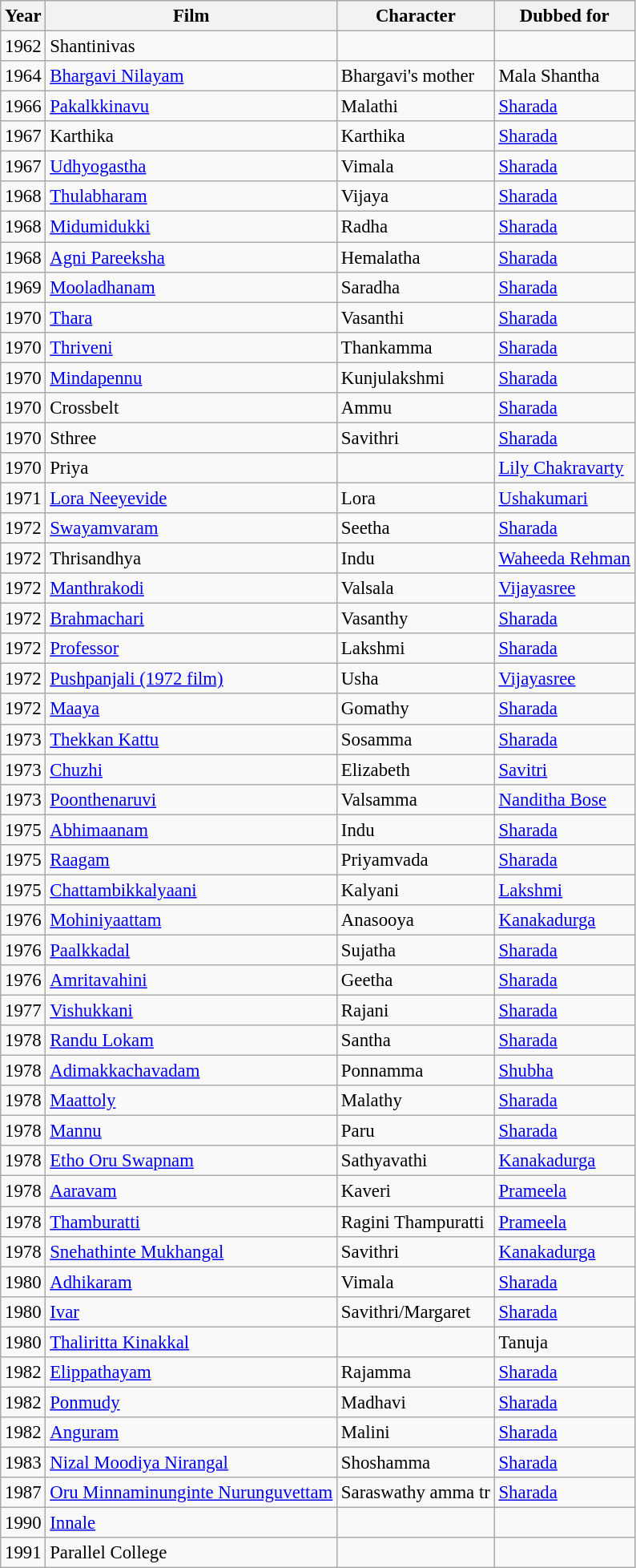<table class="wikitable" style="font-size: 95%;">
<tr>
<th>Year</th>
<th>Film</th>
<th>Character</th>
<th>Dubbed for</th>
</tr>
<tr>
<td>1962</td>
<td>Shantinivas</td>
<td></td>
<td></td>
</tr>
<tr>
<td>1964</td>
<td><a href='#'>Bhargavi Nilayam</a></td>
<td>Bhargavi's mother</td>
<td>Mala Shantha</td>
</tr>
<tr>
<td>1966</td>
<td><a href='#'>Pakalkkinavu</a></td>
<td>Malathi</td>
<td><a href='#'>Sharada</a></td>
</tr>
<tr>
<td>1967</td>
<td>Karthika</td>
<td>Karthika</td>
<td><a href='#'>Sharada</a></td>
</tr>
<tr>
<td>1967</td>
<td><a href='#'>Udhyogastha</a></td>
<td>Vimala</td>
<td><a href='#'>Sharada</a></td>
</tr>
<tr>
<td>1968</td>
<td><a href='#'>Thulabharam</a></td>
<td>Vijaya</td>
<td><a href='#'>Sharada</a></td>
</tr>
<tr>
<td>1968</td>
<td><a href='#'>Midumidukki</a></td>
<td>Radha</td>
<td><a href='#'>Sharada</a></td>
</tr>
<tr>
<td>1968</td>
<td><a href='#'>Agni Pareeksha</a></td>
<td>Hemalatha</td>
<td><a href='#'>Sharada</a></td>
</tr>
<tr>
<td>1969</td>
<td><a href='#'>Mooladhanam</a></td>
<td>Saradha</td>
<td><a href='#'>Sharada</a></td>
</tr>
<tr>
<td>1970</td>
<td><a href='#'>Thara</a></td>
<td>Vasanthi</td>
<td><a href='#'>Sharada</a></td>
</tr>
<tr>
<td>1970</td>
<td><a href='#'>Thriveni</a></td>
<td>Thankamma</td>
<td><a href='#'>Sharada</a></td>
</tr>
<tr>
<td>1970</td>
<td><a href='#'>Mindapennu</a></td>
<td>Kunjulakshmi</td>
<td><a href='#'>Sharada</a></td>
</tr>
<tr>
<td>1970</td>
<td>Crossbelt</td>
<td>Ammu</td>
<td><a href='#'>Sharada</a></td>
</tr>
<tr>
<td>1970</td>
<td>Sthree</td>
<td>Savithri</td>
<td><a href='#'>Sharada</a></td>
</tr>
<tr>
<td>1970</td>
<td>Priya</td>
<td></td>
<td><a href='#'>Lily Chakravarty</a></td>
</tr>
<tr>
<td>1971</td>
<td><a href='#'>Lora Neeyevide</a></td>
<td>Lora</td>
<td><a href='#'>Ushakumari</a></td>
</tr>
<tr>
<td>1972</td>
<td><a href='#'>Swayamvaram</a></td>
<td>Seetha</td>
<td><a href='#'>Sharada</a></td>
</tr>
<tr>
<td>1972</td>
<td>Thrisandhya</td>
<td>Indu</td>
<td><a href='#'>Waheeda Rehman</a></td>
</tr>
<tr>
<td>1972</td>
<td><a href='#'>Manthrakodi</a></td>
<td>Valsala</td>
<td><a href='#'>Vijayasree</a></td>
</tr>
<tr>
<td>1972</td>
<td><a href='#'>Brahmachari</a></td>
<td>Vasanthy</td>
<td><a href='#'>Sharada</a></td>
</tr>
<tr>
<td>1972</td>
<td><a href='#'>Professor</a></td>
<td>Lakshmi</td>
<td><a href='#'>Sharada</a></td>
</tr>
<tr>
<td>1972</td>
<td><a href='#'>Pushpanjali (1972 film)</a></td>
<td>Usha</td>
<td><a href='#'>Vijayasree</a></td>
</tr>
<tr>
<td>1972</td>
<td><a href='#'>Maaya</a></td>
<td>Gomathy</td>
<td><a href='#'>Sharada</a></td>
</tr>
<tr>
<td>1973</td>
<td><a href='#'>Thekkan Kattu</a></td>
<td>Sosamma</td>
<td><a href='#'>Sharada</a></td>
</tr>
<tr>
<td>1973</td>
<td><a href='#'>Chuzhi</a></td>
<td>Elizabeth</td>
<td><a href='#'>Savitri</a></td>
</tr>
<tr>
<td>1973</td>
<td><a href='#'>Poonthenaruvi</a></td>
<td>Valsamma</td>
<td><a href='#'>Nanditha Bose</a></td>
</tr>
<tr>
<td>1975</td>
<td><a href='#'>Abhimaanam</a></td>
<td>Indu</td>
<td><a href='#'>Sharada</a></td>
</tr>
<tr>
<td>1975</td>
<td><a href='#'>Raagam</a></td>
<td>Priyamvada</td>
<td><a href='#'>Sharada</a></td>
</tr>
<tr>
<td>1975</td>
<td><a href='#'>Chattambikkalyaani</a></td>
<td>Kalyani</td>
<td><a href='#'>Lakshmi</a></td>
</tr>
<tr>
<td>1976</td>
<td><a href='#'>Mohiniyaattam</a></td>
<td>Anasooya</td>
<td><a href='#'>Kanakadurga</a></td>
</tr>
<tr>
<td>1976</td>
<td><a href='#'>Paalkkadal</a></td>
<td>Sujatha</td>
<td><a href='#'>Sharada</a></td>
</tr>
<tr>
<td>1976</td>
<td><a href='#'>Amritavahini</a></td>
<td>Geetha</td>
<td><a href='#'>Sharada</a></td>
</tr>
<tr>
<td>1977</td>
<td><a href='#'>Vishukkani</a></td>
<td>Rajani</td>
<td><a href='#'>Sharada</a></td>
</tr>
<tr>
<td>1978</td>
<td><a href='#'>Randu Lokam</a></td>
<td>Santha</td>
<td><a href='#'>Sharada</a></td>
</tr>
<tr>
<td>1978</td>
<td><a href='#'>Adimakkachavadam</a></td>
<td>Ponnamma</td>
<td><a href='#'>Shubha</a></td>
</tr>
<tr>
<td>1978</td>
<td><a href='#'>Maattoly</a></td>
<td>Malathy</td>
<td><a href='#'>Sharada</a></td>
</tr>
<tr>
<td>1978</td>
<td><a href='#'>Mannu</a></td>
<td>Paru</td>
<td><a href='#'>Sharada</a></td>
</tr>
<tr>
<td>1978</td>
<td><a href='#'>Etho Oru Swapnam</a></td>
<td>Sathyavathi</td>
<td><a href='#'>Kanakadurga</a></td>
</tr>
<tr>
<td>1978</td>
<td><a href='#'>Aaravam</a></td>
<td>Kaveri</td>
<td><a href='#'>Prameela</a></td>
</tr>
<tr>
<td>1978</td>
<td><a href='#'>Thamburatti</a></td>
<td>Ragini Thampuratti</td>
<td><a href='#'>Prameela</a></td>
</tr>
<tr>
<td>1978</td>
<td><a href='#'>Snehathinte Mukhangal</a></td>
<td>Savithri</td>
<td><a href='#'>Kanakadurga</a></td>
</tr>
<tr>
<td>1980</td>
<td><a href='#'>Adhikaram</a></td>
<td>Vimala</td>
<td><a href='#'>Sharada</a></td>
</tr>
<tr>
<td>1980</td>
<td><a href='#'>Ivar</a></td>
<td>Savithri/Margaret</td>
<td><a href='#'>Sharada</a></td>
</tr>
<tr>
<td>1980</td>
<td><a href='#'>Thaliritta Kinakkal</a></td>
<td></td>
<td>Tanuja</td>
</tr>
<tr>
<td>1982</td>
<td><a href='#'>Elippathayam</a></td>
<td>Rajamma</td>
<td><a href='#'>Sharada</a></td>
</tr>
<tr>
<td>1982</td>
<td><a href='#'>Ponmudy</a></td>
<td>Madhavi</td>
<td><a href='#'>Sharada</a></td>
</tr>
<tr>
<td>1982</td>
<td><a href='#'>Anguram</a></td>
<td>Malini</td>
<td><a href='#'>Sharada</a></td>
</tr>
<tr>
<td>1983</td>
<td><a href='#'>Nizal Moodiya Nirangal</a></td>
<td>Shoshamma</td>
<td><a href='#'>Sharada</a></td>
</tr>
<tr>
<td>1987</td>
<td><a href='#'>Oru Minnaminunginte Nurunguvettam</a></td>
<td>Saraswathy amma tr</td>
<td><a href='#'>Sharada</a></td>
</tr>
<tr>
<td>1990</td>
<td><a href='#'>Innale</a></td>
<td></td>
<td></td>
</tr>
<tr>
<td>1991</td>
<td>Parallel College</td>
<td></td>
<td></td>
</tr>
</table>
